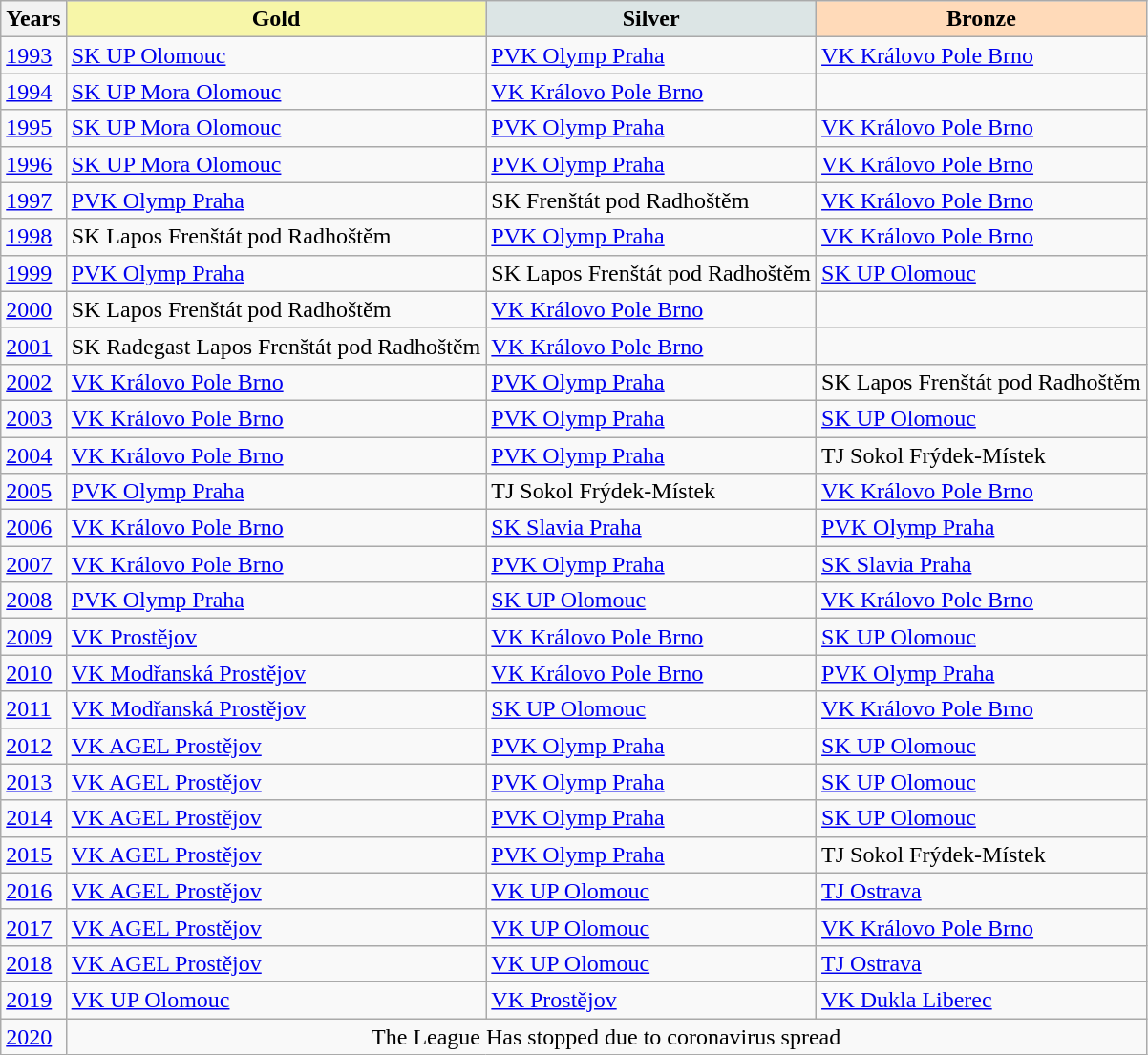<table class="wikitable">
<tr>
<th>Years</th>
<th scope="col" style="background-color: #F7F6A8;"> Gold</th>
<th scope="col" style="background-color: #DCE5E5;"> Silver</th>
<th scope="col" style="background-color: #FFDAB9;"> Bronze</th>
</tr>
<tr>
<td><a href='#'>1993</a></td>
<td><a href='#'>SK UP Olomouc</a></td>
<td><a href='#'>PVK Olymp Praha</a></td>
<td><a href='#'>VK Královo Pole Brno</a></td>
</tr>
<tr>
<td><a href='#'>1994</a></td>
<td><a href='#'>SK UP Mora Olomouc</a></td>
<td><a href='#'>VK Královo Pole Brno</a></td>
<td></td>
</tr>
<tr>
<td><a href='#'>1995</a></td>
<td><a href='#'>SK UP Mora Olomouc</a></td>
<td><a href='#'>PVK Olymp Praha</a></td>
<td><a href='#'>VK Královo Pole Brno</a></td>
</tr>
<tr>
<td><a href='#'>1996</a></td>
<td><a href='#'>SK UP Mora Olomouc</a></td>
<td><a href='#'>PVK Olymp Praha</a></td>
<td><a href='#'>VK Královo Pole Brno</a></td>
</tr>
<tr>
<td><a href='#'>1997</a></td>
<td><a href='#'>PVK Olymp Praha</a></td>
<td>SK Frenštát pod Radhoštěm</td>
<td><a href='#'>VK Královo Pole Brno</a></td>
</tr>
<tr>
<td><a href='#'>1998</a></td>
<td>SK Lapos Frenštát pod Radhoštěm</td>
<td><a href='#'>PVK Olymp Praha</a></td>
<td><a href='#'>VK Královo Pole Brno</a></td>
</tr>
<tr>
<td><a href='#'>1999</a></td>
<td><a href='#'>PVK Olymp Praha</a></td>
<td>SK Lapos Frenštát pod Radhoštěm</td>
<td><a href='#'>SK UP Olomouc</a></td>
</tr>
<tr>
<td><a href='#'>2000</a></td>
<td>SK Lapos Frenštát pod Radhoštěm</td>
<td><a href='#'>VK Královo Pole Brno</a></td>
<td></td>
</tr>
<tr>
<td><a href='#'>2001</a></td>
<td>SK Radegast Lapos Frenštát pod Radhoštěm</td>
<td><a href='#'>VK Královo Pole Brno</a></td>
<td></td>
</tr>
<tr>
<td><a href='#'>2002</a></td>
<td><a href='#'>VK Královo Pole Brno</a></td>
<td><a href='#'>PVK Olymp Praha</a></td>
<td>SK Lapos Frenštát pod Radhoštěm</td>
</tr>
<tr>
<td><a href='#'>2003</a></td>
<td><a href='#'>VK Královo Pole Brno</a></td>
<td><a href='#'>PVK Olymp Praha</a></td>
<td><a href='#'>SK UP Olomouc</a></td>
</tr>
<tr>
<td><a href='#'>2004</a></td>
<td><a href='#'>VK Královo Pole Brno</a></td>
<td><a href='#'>PVK Olymp Praha</a></td>
<td>TJ Sokol Frýdek-Místek</td>
</tr>
<tr>
<td><a href='#'>2005</a></td>
<td><a href='#'>PVK Olymp Praha</a></td>
<td>TJ Sokol Frýdek-Místek</td>
<td><a href='#'>VK Královo Pole Brno</a></td>
</tr>
<tr>
<td><a href='#'>2006</a></td>
<td><a href='#'>VK Královo Pole Brno</a></td>
<td><a href='#'>SK Slavia Praha</a></td>
<td><a href='#'>PVK Olymp Praha</a></td>
</tr>
<tr>
<td><a href='#'>2007</a></td>
<td><a href='#'>VK Královo Pole Brno</a></td>
<td><a href='#'>PVK Olymp Praha</a></td>
<td><a href='#'>SK Slavia Praha</a></td>
</tr>
<tr>
<td><a href='#'>2008</a></td>
<td><a href='#'>PVK Olymp Praha</a></td>
<td><a href='#'>SK UP Olomouc</a></td>
<td><a href='#'>VK Královo Pole Brno</a></td>
</tr>
<tr>
<td><a href='#'>2009</a></td>
<td><a href='#'>VK Prostějov</a></td>
<td><a href='#'>VK Královo Pole Brno</a></td>
<td><a href='#'>SK UP Olomouc</a></td>
</tr>
<tr>
<td><a href='#'>2010</a></td>
<td><a href='#'>VK Modřanská Prostějov</a></td>
<td><a href='#'>VK Královo Pole Brno</a></td>
<td><a href='#'>PVK Olymp Praha</a></td>
</tr>
<tr>
<td><a href='#'>2011</a></td>
<td><a href='#'>VK Modřanská Prostějov</a></td>
<td><a href='#'>SK UP Olomouc</a></td>
<td><a href='#'>VK Královo Pole Brno</a></td>
</tr>
<tr>
<td><a href='#'>2012</a></td>
<td><a href='#'>VK AGEL Prostějov</a></td>
<td><a href='#'>PVK Olymp Praha</a></td>
<td><a href='#'>SK UP Olomouc</a></td>
</tr>
<tr>
<td><a href='#'>2013</a></td>
<td><a href='#'>VK AGEL Prostějov</a></td>
<td><a href='#'>PVK Olymp Praha</a></td>
<td><a href='#'>SK UP Olomouc</a></td>
</tr>
<tr>
<td><a href='#'>2014</a></td>
<td><a href='#'>VK AGEL Prostějov</a></td>
<td><a href='#'>PVK Olymp Praha</a></td>
<td><a href='#'>SK UP Olomouc</a></td>
</tr>
<tr>
<td><a href='#'>2015</a></td>
<td><a href='#'>VK AGEL Prostějov</a></td>
<td><a href='#'>PVK Olymp Praha</a></td>
<td>TJ Sokol Frýdek-Místek</td>
</tr>
<tr>
<td><a href='#'>2016</a></td>
<td><a href='#'>VK AGEL Prostějov</a></td>
<td><a href='#'>VK UP Olomouc</a></td>
<td><a href='#'>TJ Ostrava</a></td>
</tr>
<tr>
<td><a href='#'>2017</a></td>
<td><a href='#'>VK AGEL Prostějov</a></td>
<td><a href='#'>VK UP Olomouc</a></td>
<td><a href='#'>VK Královo Pole Brno</a></td>
</tr>
<tr>
<td><a href='#'>2018</a></td>
<td><a href='#'>VK AGEL Prostějov</a></td>
<td><a href='#'>VK UP Olomouc</a></td>
<td><a href='#'>TJ Ostrava</a></td>
</tr>
<tr>
<td><a href='#'>2019</a></td>
<td><a href='#'>VK UP Olomouc</a></td>
<td><a href='#'>VK Prostějov</a></td>
<td><a href='#'>VK Dukla Liberec</a></td>
</tr>
<tr>
<td><a href='#'>2020</a></td>
<td colspan="3" align="center">The League Has stopped due to coronavirus spread</td>
</tr>
</table>
